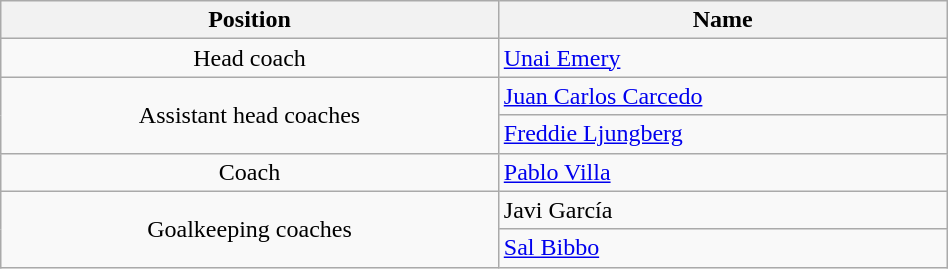<table class="wikitable" style="text-align:center; width:50%;">
<tr>
<th>Position</th>
<th>Name</th>
</tr>
<tr>
<td>Head coach</td>
<td align="left"> <a href='#'>Unai Emery</a></td>
</tr>
<tr>
<td rowspan="2">Assistant head coaches</td>
<td align="left"> <a href='#'>Juan Carlos Carcedo</a></td>
</tr>
<tr>
<td align="left"> <a href='#'>Freddie Ljungberg</a></td>
</tr>
<tr>
<td>Coach</td>
<td align="left"> <a href='#'>Pablo Villa</a></td>
</tr>
<tr>
<td rowspan="2">Goalkeeping coaches</td>
<td align="left"> Javi García</td>
</tr>
<tr>
<td align="left"> <a href='#'>Sal Bibbo</a></td>
</tr>
</table>
